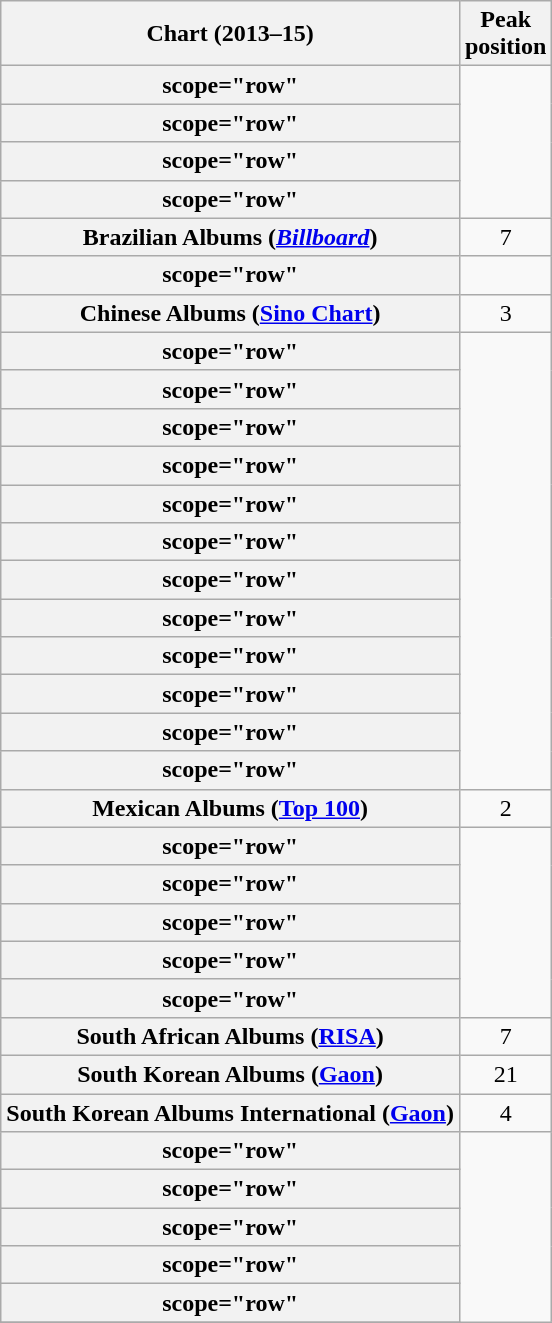<table class="wikitable sortable plainrowheaders">
<tr>
<th>Chart (2013–15)</th>
<th>Peak<br>position</th>
</tr>
<tr>
<th>scope="row"</th>
</tr>
<tr>
<th>scope="row"</th>
</tr>
<tr>
<th>scope="row"</th>
</tr>
<tr>
<th>scope="row"</th>
</tr>
<tr>
<th scope="row">Brazilian Albums (<em><a href='#'>Billboard</a></em>)</th>
<td style="text-align:center;">7</td>
</tr>
<tr>
<th>scope="row"</th>
</tr>
<tr>
<th scope="row">Chinese Albums (<a href='#'>Sino Chart</a>)</th>
<td style="text-align:center;">3</td>
</tr>
<tr>
<th>scope="row"</th>
</tr>
<tr>
<th>scope="row"</th>
</tr>
<tr>
<th>scope="row"</th>
</tr>
<tr>
<th>scope="row"</th>
</tr>
<tr>
<th>scope="row"</th>
</tr>
<tr>
<th>scope="row"</th>
</tr>
<tr>
<th>scope="row"</th>
</tr>
<tr>
<th>scope="row"</th>
</tr>
<tr>
<th>scope="row"</th>
</tr>
<tr>
<th>scope="row"</th>
</tr>
<tr>
<th>scope="row"</th>
</tr>
<tr>
<th>scope="row"</th>
</tr>
<tr>
<th scope="row">Mexican Albums (<a href='#'>Top 100</a>)</th>
<td style="text-align:center;">2</td>
</tr>
<tr>
<th>scope="row"</th>
</tr>
<tr>
<th>scope="row"</th>
</tr>
<tr>
<th>scope="row"</th>
</tr>
<tr>
<th>scope="row"</th>
</tr>
<tr>
<th>scope="row"</th>
</tr>
<tr>
<th scope="row">South African Albums (<a href='#'>RISA</a>)</th>
<td style="text-align:center;">7</td>
</tr>
<tr>
<th scope="row">South Korean Albums (<a href='#'>Gaon</a>)</th>
<td align="center">21</td>
</tr>
<tr>
<th scope="row">South Korean Albums International (<a href='#'>Gaon</a>)</th>
<td align="center">4</td>
</tr>
<tr>
<th>scope="row"</th>
</tr>
<tr>
<th>scope="row"</th>
</tr>
<tr>
<th>scope="row"</th>
</tr>
<tr>
<th>scope="row"</th>
</tr>
<tr>
<th>scope="row"</th>
</tr>
<tr>
</tr>
</table>
